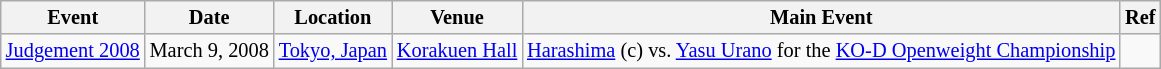<table class="wikitable" style="font-size:85%;">
<tr>
<th>Event</th>
<th>Date</th>
<th>Location</th>
<th>Venue</th>
<th>Main Event</th>
<th>Ref</th>
</tr>
<tr>
<td><a href='#'>Judgement 2008</a></td>
<td>March 9, 2008</td>
<td><a href='#'>Tokyo, Japan</a></td>
<td><a href='#'>Korakuen Hall</a></td>
<td><a href='#'>Harashima</a> (c) vs. <a href='#'>Yasu Urano</a> for the <a href='#'>KO-D Openweight Championship</a></td>
<td></td>
</tr>
</table>
